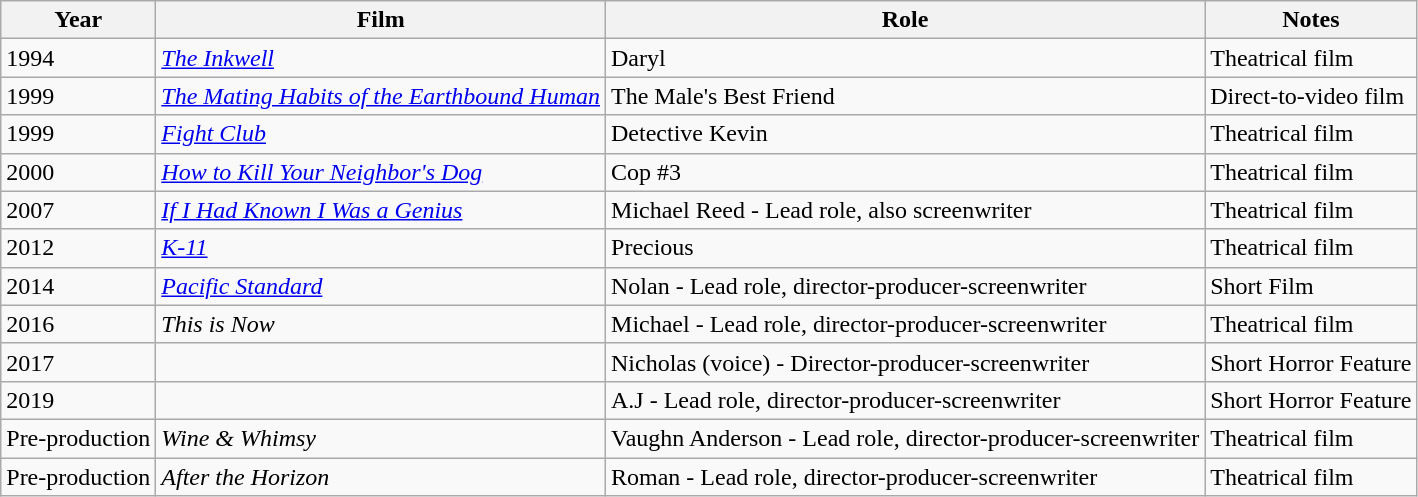<table class="wikitable sortable">
<tr>
<th>Year</th>
<th>Film</th>
<th>Role</th>
<th>Notes</th>
</tr>
<tr>
<td>1994</td>
<td><em><a href='#'>The Inkwell</a></em></td>
<td>Daryl</td>
<td>Theatrical film</td>
</tr>
<tr>
<td>1999</td>
<td><em><a href='#'>The Mating Habits of the Earthbound Human</a></em></td>
<td>The Male's Best Friend</td>
<td>Direct-to-video film</td>
</tr>
<tr>
<td>1999</td>
<td><em><a href='#'>Fight Club</a></em></td>
<td>Detective Kevin</td>
<td>Theatrical film</td>
</tr>
<tr>
<td>2000</td>
<td><em><a href='#'>How to Kill Your Neighbor's Dog</a></em></td>
<td>Cop #3</td>
<td>Theatrical film</td>
</tr>
<tr>
<td>2007</td>
<td><em><a href='#'>If I Had Known I Was a Genius</a></em></td>
<td>Michael Reed - Lead role, also screenwriter</td>
<td>Theatrical film</td>
</tr>
<tr>
<td>2012</td>
<td><em><a href='#'>K-11</a></em></td>
<td>Precious</td>
<td>Theatrical film</td>
</tr>
<tr>
<td>2014</td>
<td><em><a href='#'>Pacific Standard</a></em></td>
<td>Nolan - Lead role, director-producer-screenwriter</td>
<td>Short Film</td>
</tr>
<tr>
<td>2016</td>
<td><em>This is Now</em></td>
<td>Michael - Lead role, director-producer-screenwriter</td>
<td>Theatrical film</td>
</tr>
<tr>
<td>2017</td>
<td><em></em></td>
<td>Nicholas (voice) - Director-producer-screenwriter</td>
<td>Short Horror Feature</td>
</tr>
<tr>
<td>2019</td>
<td><em></em></td>
<td>A.J - Lead role, director-producer-screenwriter</td>
<td>Short Horror Feature</td>
</tr>
<tr>
<td>Pre-production</td>
<td><em>Wine & Whimsy</em></td>
<td>Vaughn Anderson - Lead role, director-producer-screenwriter</td>
<td>Theatrical film</td>
</tr>
<tr>
<td>Pre-production</td>
<td><em>After the Horizon</em></td>
<td>Roman - Lead role, director-producer-screenwriter</td>
<td>Theatrical film</td>
</tr>
</table>
